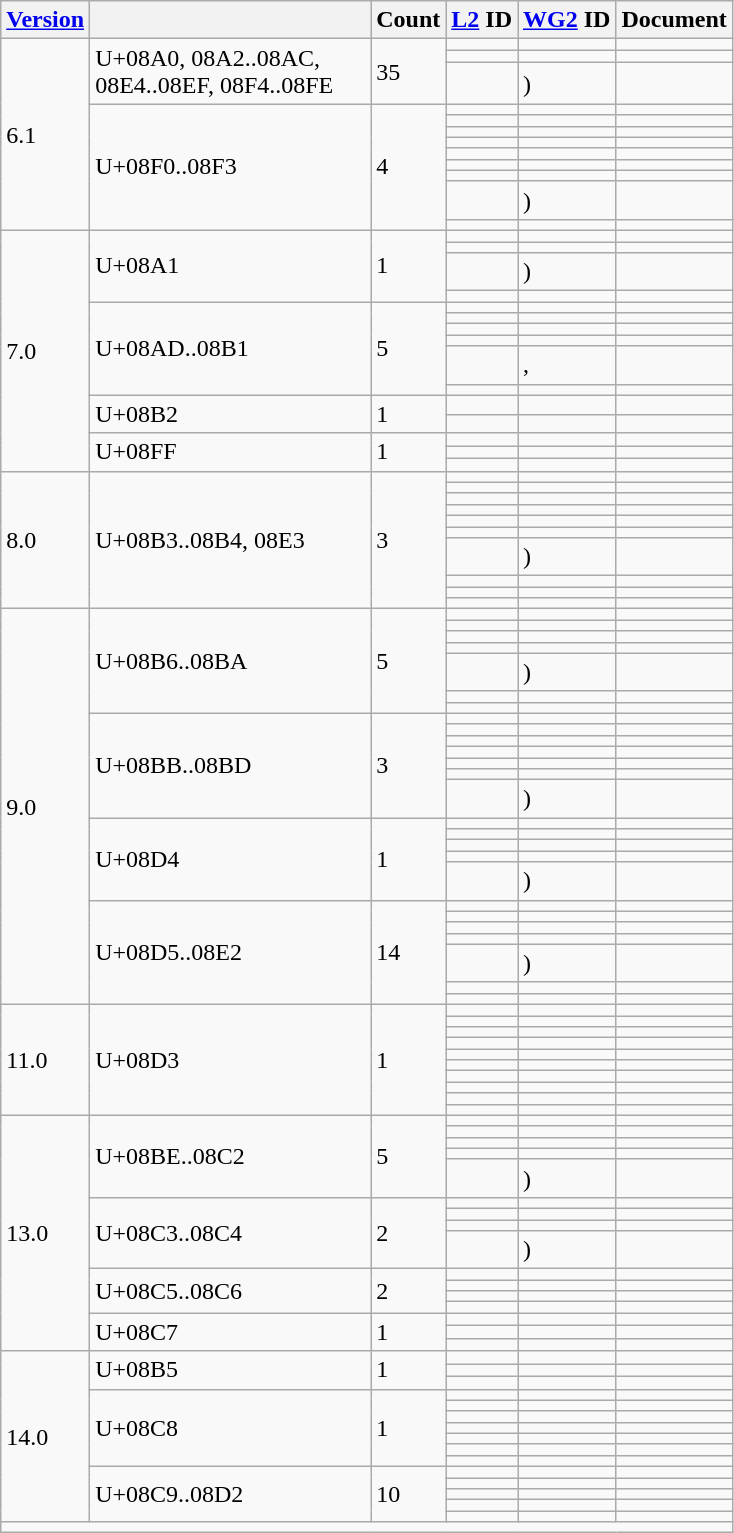<table class="wikitable collapsible sticky-header">
<tr>
<th><a href='#'>Version</a></th>
<th></th>
<th>Count</th>
<th><a href='#'>L2</a> ID</th>
<th><a href='#'>WG2</a> ID</th>
<th>Document</th>
</tr>
<tr>
<td rowspan="12">6.1</td>
<td rowspan="3" width="180">U+08A0, 08A2..08AC, 08E4..08EF, 08F4..08FE</td>
<td rowspan="3">35</td>
<td></td>
<td></td>
<td></td>
</tr>
<tr>
<td></td>
<td></td>
<td></td>
</tr>
<tr>
<td></td>
<td> )</td>
<td></td>
</tr>
<tr>
<td rowspan="9">U+08F0..08F3</td>
<td rowspan="9">4</td>
<td></td>
<td></td>
<td></td>
</tr>
<tr>
<td></td>
<td></td>
<td></td>
</tr>
<tr>
<td></td>
<td></td>
<td></td>
</tr>
<tr>
<td></td>
<td></td>
<td></td>
</tr>
<tr>
<td></td>
<td></td>
<td></td>
</tr>
<tr>
<td></td>
<td></td>
<td></td>
</tr>
<tr>
<td></td>
<td></td>
<td></td>
</tr>
<tr>
<td></td>
<td> )</td>
<td></td>
</tr>
<tr>
<td></td>
<td></td>
<td></td>
</tr>
<tr>
<td rowspan="15">7.0</td>
<td rowspan="4">U+08A1</td>
<td rowspan="4">1</td>
<td></td>
<td></td>
<td></td>
</tr>
<tr>
<td></td>
<td></td>
<td></td>
</tr>
<tr>
<td></td>
<td> )</td>
<td></td>
</tr>
<tr>
<td></td>
<td></td>
<td></td>
</tr>
<tr>
<td rowspan="6">U+08AD..08B1</td>
<td rowspan="6">5</td>
<td></td>
<td></td>
<td></td>
</tr>
<tr>
<td></td>
<td></td>
<td></td>
</tr>
<tr>
<td></td>
<td></td>
<td></td>
</tr>
<tr>
<td></td>
<td></td>
<td></td>
</tr>
<tr>
<td></td>
<td>, </td>
<td></td>
</tr>
<tr>
<td></td>
<td></td>
<td></td>
</tr>
<tr>
<td rowspan="2">U+08B2</td>
<td rowspan="2">1</td>
<td></td>
<td></td>
<td></td>
</tr>
<tr>
<td></td>
<td></td>
<td></td>
</tr>
<tr>
<td rowspan="3">U+08FF</td>
<td rowspan="3">1</td>
<td></td>
<td></td>
<td></td>
</tr>
<tr>
<td></td>
<td></td>
<td></td>
</tr>
<tr>
<td></td>
<td></td>
<td></td>
</tr>
<tr>
<td rowspan="10">8.0</td>
<td rowspan="10">U+08B3..08B4, 08E3</td>
<td rowspan="10">3</td>
<td></td>
<td></td>
<td></td>
</tr>
<tr>
<td></td>
<td></td>
<td></td>
</tr>
<tr>
<td></td>
<td></td>
<td></td>
</tr>
<tr>
<td></td>
<td></td>
<td></td>
</tr>
<tr>
<td></td>
<td></td>
<td></td>
</tr>
<tr>
<td></td>
<td></td>
<td></td>
</tr>
<tr>
<td></td>
<td> )</td>
<td></td>
</tr>
<tr>
<td></td>
<td></td>
<td></td>
</tr>
<tr>
<td></td>
<td></td>
<td></td>
</tr>
<tr>
<td></td>
<td></td>
<td></td>
</tr>
<tr>
<td rowspan="26">9.0</td>
<td rowspan="7">U+08B6..08BA</td>
<td rowspan="7">5</td>
<td></td>
<td></td>
<td></td>
</tr>
<tr>
<td></td>
<td></td>
<td></td>
</tr>
<tr>
<td></td>
<td></td>
<td></td>
</tr>
<tr>
<td></td>
<td></td>
<td></td>
</tr>
<tr>
<td></td>
<td> )</td>
<td></td>
</tr>
<tr>
<td></td>
<td></td>
<td></td>
</tr>
<tr>
<td></td>
<td></td>
<td></td>
</tr>
<tr>
<td rowspan="7">U+08BB..08BD</td>
<td rowspan="7">3</td>
<td></td>
<td></td>
<td></td>
</tr>
<tr>
<td></td>
<td></td>
<td></td>
</tr>
<tr>
<td></td>
<td></td>
<td></td>
</tr>
<tr>
<td></td>
<td></td>
<td></td>
</tr>
<tr>
<td></td>
<td></td>
<td></td>
</tr>
<tr>
<td></td>
<td></td>
<td></td>
</tr>
<tr>
<td></td>
<td> )</td>
<td></td>
</tr>
<tr>
<td rowspan="5">U+08D4</td>
<td rowspan="5">1</td>
<td></td>
<td></td>
<td></td>
</tr>
<tr>
<td></td>
<td></td>
<td></td>
</tr>
<tr>
<td></td>
<td></td>
<td></td>
</tr>
<tr>
<td></td>
<td></td>
<td></td>
</tr>
<tr>
<td></td>
<td> )</td>
<td></td>
</tr>
<tr>
<td rowspan="7">U+08D5..08E2</td>
<td rowspan="7">14</td>
<td></td>
<td></td>
<td></td>
</tr>
<tr>
<td></td>
<td></td>
<td></td>
</tr>
<tr>
<td></td>
<td></td>
<td></td>
</tr>
<tr>
<td></td>
<td></td>
<td></td>
</tr>
<tr>
<td></td>
<td> )</td>
<td></td>
</tr>
<tr>
<td></td>
<td></td>
<td></td>
</tr>
<tr>
<td></td>
<td></td>
<td></td>
</tr>
<tr>
<td rowspan="10">11.0</td>
<td rowspan="10">U+08D3</td>
<td rowspan="10">1</td>
<td></td>
<td></td>
<td></td>
</tr>
<tr>
<td></td>
<td></td>
<td></td>
</tr>
<tr>
<td></td>
<td></td>
<td></td>
</tr>
<tr>
<td></td>
<td></td>
<td></td>
</tr>
<tr>
<td></td>
<td></td>
<td></td>
</tr>
<tr>
<td></td>
<td></td>
<td></td>
</tr>
<tr>
<td></td>
<td></td>
<td></td>
</tr>
<tr>
<td></td>
<td></td>
<td></td>
</tr>
<tr>
<td></td>
<td></td>
<td></td>
</tr>
<tr>
<td></td>
<td></td>
<td></td>
</tr>
<tr>
<td rowspan="16">13.0</td>
<td rowspan="5">U+08BE..08C2</td>
<td rowspan="5">5</td>
<td></td>
<td></td>
<td></td>
</tr>
<tr>
<td></td>
<td></td>
<td></td>
</tr>
<tr>
<td></td>
<td></td>
<td></td>
</tr>
<tr>
<td></td>
<td></td>
<td></td>
</tr>
<tr>
<td></td>
<td> )</td>
<td></td>
</tr>
<tr>
<td rowspan="4">U+08C3..08C4</td>
<td rowspan="4">2</td>
<td></td>
<td></td>
<td></td>
</tr>
<tr>
<td></td>
<td></td>
<td></td>
</tr>
<tr>
<td></td>
<td></td>
<td></td>
</tr>
<tr>
<td></td>
<td> )</td>
<td></td>
</tr>
<tr>
<td rowspan="4">U+08C5..08C6</td>
<td rowspan="4">2</td>
<td></td>
<td></td>
<td></td>
</tr>
<tr>
<td></td>
<td></td>
<td></td>
</tr>
<tr>
<td></td>
<td></td>
<td></td>
</tr>
<tr>
<td></td>
<td></td>
<td></td>
</tr>
<tr>
<td rowspan="3">U+08C7</td>
<td rowspan="3">1</td>
<td></td>
<td></td>
<td></td>
</tr>
<tr>
<td></td>
<td></td>
<td></td>
</tr>
<tr>
<td></td>
<td></td>
<td></td>
</tr>
<tr>
<td rowspan="15">14.0</td>
<td rowspan="3">U+08B5</td>
<td rowspan="3">1</td>
<td></td>
<td></td>
<td></td>
</tr>
<tr>
<td></td>
<td></td>
<td></td>
</tr>
<tr>
<td></td>
<td></td>
<td></td>
</tr>
<tr>
<td rowspan="7">U+08C8</td>
<td rowspan="7">1</td>
<td></td>
<td></td>
<td></td>
</tr>
<tr>
<td></td>
<td></td>
<td></td>
</tr>
<tr>
<td></td>
<td></td>
<td></td>
</tr>
<tr>
<td></td>
<td></td>
<td></td>
</tr>
<tr>
<td></td>
<td></td>
<td></td>
</tr>
<tr>
<td></td>
<td></td>
<td></td>
</tr>
<tr>
<td></td>
<td></td>
<td></td>
</tr>
<tr>
<td rowspan="5">U+08C9..08D2</td>
<td rowspan="5">10</td>
<td></td>
<td></td>
<td></td>
</tr>
<tr>
<td></td>
<td></td>
<td></td>
</tr>
<tr>
<td></td>
<td></td>
<td></td>
</tr>
<tr>
<td></td>
<td></td>
<td></td>
</tr>
<tr>
<td></td>
<td></td>
<td></td>
</tr>
<tr class="sortbottom">
<td colspan="6"></td>
</tr>
</table>
